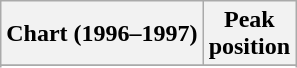<table class="wikitable sortable">
<tr>
<th align="left">Chart (1996–1997)</th>
<th align="center">Peak<br>position</th>
</tr>
<tr>
</tr>
<tr>
</tr>
</table>
